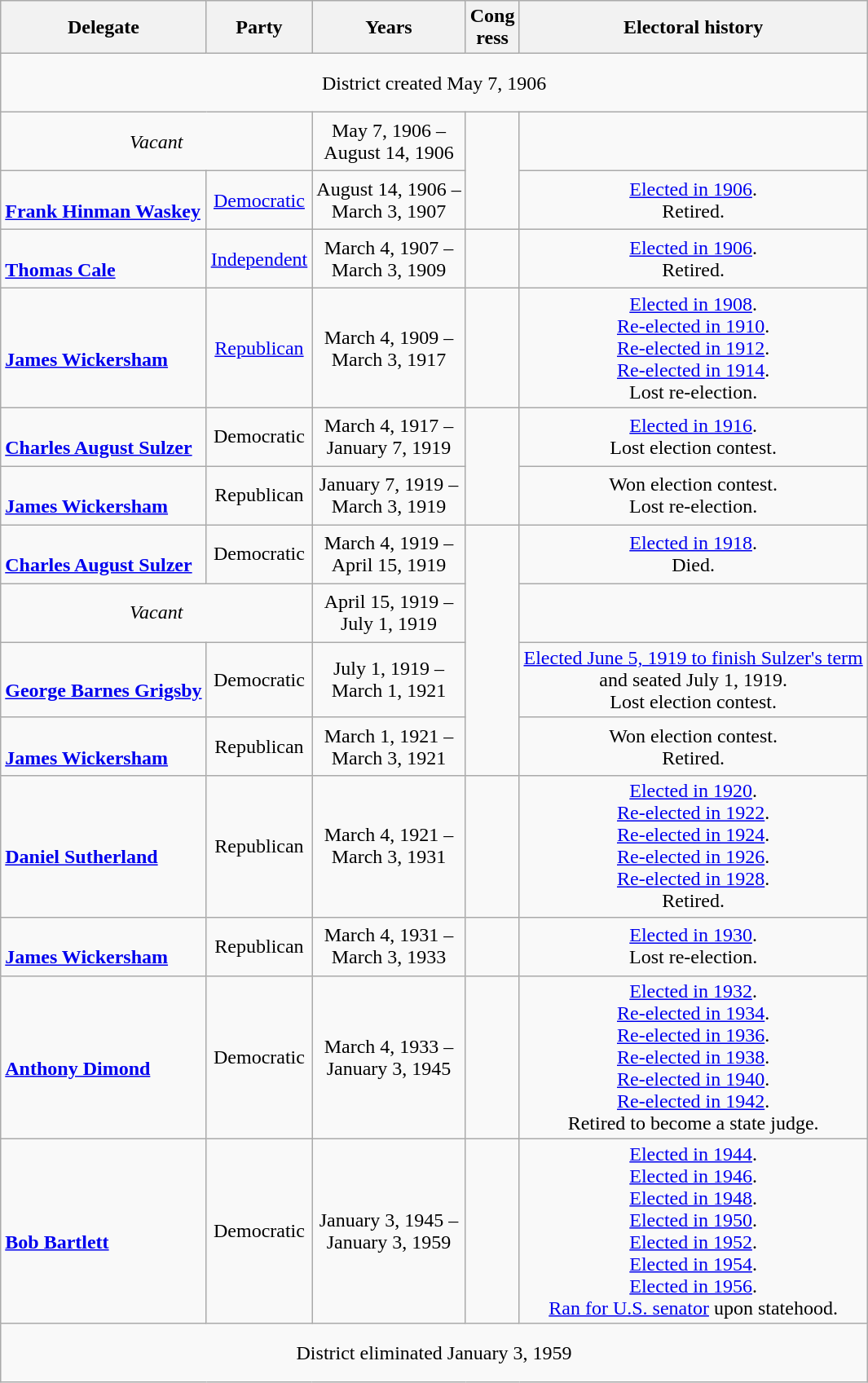<table class=wikitable style="text-align:center">
<tr>
<th>Delegate</th>
<th>Party</th>
<th>Years</th>
<th>Cong<br>ress</th>
<th>Electoral history</th>
</tr>
<tr style="height:3em">
<td colspan=6>District created May 7, 1906</td>
</tr>
<tr style="height:3em">
<td colspan=2><em>Vacant</em></td>
<td nowrap>May 7, 1906 –<br>August 14, 1906</td>
<td rowspan=2></td>
<td></td>
</tr>
<tr style="height:3em">
<td align=left><br><strong><a href='#'>Frank Hinman Waskey</a></strong><br></td>
<td><a href='#'>Democratic</a></td>
<td nowrap>August 14, 1906 –<br>March 3, 1907</td>
<td><a href='#'>Elected in 1906</a>.<br>Retired.</td>
</tr>
<tr style="height:3em">
<td align=left><br><strong><a href='#'>Thomas Cale</a></strong><br></td>
<td><a href='#'>Independent</a></td>
<td nowrap>March 4, 1907 –<br>March 3, 1909</td>
<td></td>
<td><a href='#'>Elected in 1906</a>.<br>Retired.</td>
</tr>
<tr style="height:3em">
<td align=left><br><strong><a href='#'>James Wickersham</a></strong><br></td>
<td><a href='#'>Republican</a></td>
<td nowrap>March 4, 1909 –<br>March 3, 1917</td>
<td></td>
<td><a href='#'>Elected in 1908</a>.<br><a href='#'>Re-elected in 1910</a>.<br><a href='#'>Re-elected in 1912</a>.<br><a href='#'>Re-elected in 1914</a>.<br>Lost re-election.</td>
</tr>
<tr style="height:3em">
<td align=left><br><strong><a href='#'>Charles August Sulzer</a></strong><br></td>
<td>Democratic</td>
<td nowrap>March 4, 1917 –<br>January 7, 1919</td>
<td rowspan=2></td>
<td><a href='#'>Elected in 1916</a>.<br>Lost election contest.</td>
</tr>
<tr style="height:3em">
<td align=left><br><strong><a href='#'>James Wickersham</a></strong><br></td>
<td>Republican</td>
<td nowrap>January 7, 1919 –<br>March 3, 1919</td>
<td>Won election contest.<br>Lost re-election.</td>
</tr>
<tr style="height:3em">
<td align=left><br><strong><a href='#'>Charles August Sulzer</a></strong><br></td>
<td>Democratic</td>
<td nowrap>March 4, 1919 –<br>April 15, 1919</td>
<td rowspan=4></td>
<td><a href='#'>Elected in 1918</a>.<br>Died.</td>
</tr>
<tr style="height:3em">
<td colspan=2><em>Vacant</em></td>
<td nowrap>April 15, 1919 –<br>July 1, 1919</td>
<td></td>
</tr>
<tr style="height:3em">
<td align=left><br><strong><a href='#'>George Barnes Grigsby</a></strong><br></td>
<td>Democratic</td>
<td nowrap>July 1, 1919 –<br>March 1, 1921</td>
<td><a href='#'>Elected June 5, 1919 to finish Sulzer's term</a> <br> and seated July 1, 1919.<br>Lost election contest.</td>
</tr>
<tr style="height:3em">
<td align=left><br><strong><a href='#'>James Wickersham</a></strong><br></td>
<td>Republican</td>
<td nowrap>March 1, 1921 –<br>March 3, 1921</td>
<td>Won election contest.<br>Retired.</td>
</tr>
<tr style="height:3em">
<td align=left><br><strong><a href='#'>Daniel Sutherland</a></strong><br></td>
<td>Republican</td>
<td nowrap>March 4, 1921 –<br>March 3, 1931</td>
<td></td>
<td><a href='#'>Elected in 1920</a>.<br><a href='#'>Re-elected in 1922</a>.<br><a href='#'>Re-elected in 1924</a>.<br><a href='#'>Re-elected in 1926</a>.<br><a href='#'>Re-elected in 1928</a>.<br>Retired.</td>
</tr>
<tr style="height:3em">
<td align=left><br><strong><a href='#'>James Wickersham</a></strong><br></td>
<td>Republican</td>
<td nowrap>March 4, 1931 –<br>March 3, 1933</td>
<td></td>
<td><a href='#'>Elected in 1930</a>.<br>Lost re-election.</td>
</tr>
<tr style="height:3em">
<td align=left><br><strong><a href='#'>Anthony Dimond</a></strong><br></td>
<td>Democratic</td>
<td nowrap>March 4, 1933 –<br>January 3, 1945</td>
<td></td>
<td><a href='#'>Elected in 1932</a>.<br><a href='#'>Re-elected in 1934</a>.<br><a href='#'>Re-elected in 1936</a>.<br><a href='#'>Re-elected in 1938</a>.<br><a href='#'>Re-elected in 1940</a>.<br><a href='#'>Re-elected in 1942</a>.<br>Retired to become a state judge.</td>
</tr>
<tr style="height:3em">
<td align=left><br><strong><a href='#'>Bob Bartlett</a></strong><br></td>
<td>Democratic</td>
<td nowrap>January 3, 1945 –<br>January 3, 1959</td>
<td></td>
<td><a href='#'>Elected in 1944</a>.<br><a href='#'>Elected in 1946</a>.<br><a href='#'>Elected in 1948</a>.<br><a href='#'>Elected in 1950</a>.<br><a href='#'>Elected in 1952</a>.<br><a href='#'>Elected in 1954</a>.<br><a href='#'>Elected in 1956</a>.<br><a href='#'>Ran for U.S. senator</a> upon statehood.</td>
</tr>
<tr style="height:3em">
<td colspan=6>District eliminated January 3, 1959</td>
</tr>
</table>
